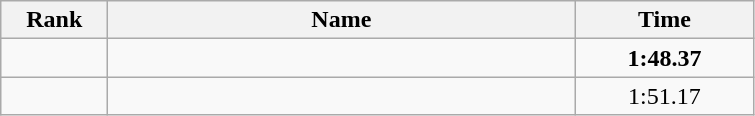<table class="wikitable" style="text-align:center;">
<tr>
<th style="width:4em">Rank</th>
<th style="width:19em">Name</th>
<th style="width:7em">Time</th>
</tr>
<tr>
<td></td>
<td align=left><strong></strong></td>
<td><strong>1:48.37</strong></td>
</tr>
<tr>
<td></td>
<td align=left></td>
<td>1:51.17</td>
</tr>
</table>
